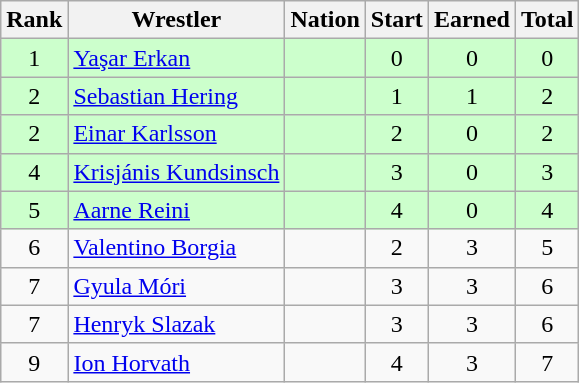<table class="wikitable sortable" style="text-align:center;">
<tr>
<th>Rank</th>
<th>Wrestler</th>
<th>Nation</th>
<th>Start</th>
<th>Earned</th>
<th>Total</th>
</tr>
<tr style="background:#cfc;">
<td>1</td>
<td align=left><a href='#'>Yaşar Erkan</a></td>
<td align=left></td>
<td>0</td>
<td>0</td>
<td>0</td>
</tr>
<tr style="background:#cfc;">
<td>2</td>
<td align=left><a href='#'>Sebastian Hering</a></td>
<td align=left></td>
<td>1</td>
<td>1</td>
<td>2</td>
</tr>
<tr style="background:#cfc;">
<td>2</td>
<td align=left><a href='#'>Einar Karlsson</a></td>
<td align=left></td>
<td>2</td>
<td>0</td>
<td>2</td>
</tr>
<tr style="background:#cfc;">
<td>4</td>
<td align=left><a href='#'>Krisjánis Kundsinsch</a></td>
<td align=left></td>
<td>3</td>
<td>0</td>
<td>3</td>
</tr>
<tr style="background:#cfc;">
<td>5</td>
<td align=left><a href='#'>Aarne Reini</a></td>
<td align=left></td>
<td>4</td>
<td>0</td>
<td>4</td>
</tr>
<tr>
<td>6</td>
<td align=left><a href='#'>Valentino Borgia</a></td>
<td align=left></td>
<td>2</td>
<td>3</td>
<td>5</td>
</tr>
<tr>
<td>7</td>
<td align=left><a href='#'>Gyula Móri</a></td>
<td align=left></td>
<td>3</td>
<td>3</td>
<td>6</td>
</tr>
<tr>
<td>7</td>
<td align=left><a href='#'>Henryk Slazak</a></td>
<td align=left></td>
<td>3</td>
<td>3</td>
<td>6</td>
</tr>
<tr>
<td>9</td>
<td align=left><a href='#'>Ion Horvath</a></td>
<td align=left></td>
<td>4</td>
<td>3</td>
<td>7</td>
</tr>
</table>
